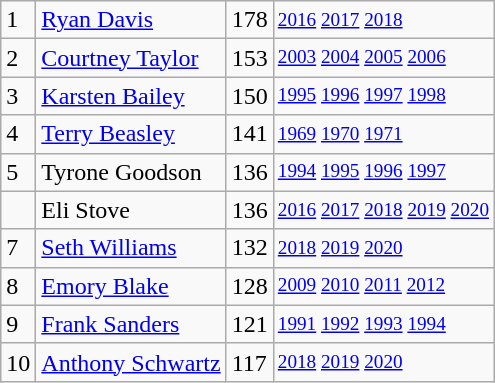<table class="wikitable">
<tr>
<td>1</td>
<td><a href='#'>Ryan Davis</a></td>
<td>178</td>
<td style="font-size:80%;"><a href='#'>2016</a> <a href='#'>2017</a> <a href='#'>2018</a></td>
</tr>
<tr>
<td>2</td>
<td><a href='#'>Courtney Taylor</a></td>
<td>153</td>
<td style="font-size:80%;"><a href='#'>2003</a> <a href='#'>2004</a> <a href='#'>2005</a> <a href='#'>2006</a></td>
</tr>
<tr>
<td>3</td>
<td><a href='#'>Karsten Bailey</a></td>
<td>150</td>
<td style="font-size:80%;"><a href='#'>1995</a> <a href='#'>1996</a> <a href='#'>1997</a> <a href='#'>1998</a></td>
</tr>
<tr>
<td>4</td>
<td><a href='#'>Terry Beasley</a></td>
<td>141</td>
<td style="font-size:80%;"><a href='#'>1969</a> <a href='#'>1970</a> <a href='#'>1971</a></td>
</tr>
<tr>
<td>5</td>
<td>Tyrone Goodson</td>
<td>136</td>
<td style="font-size:80%;"><a href='#'>1994</a> <a href='#'>1995</a> <a href='#'>1996</a> <a href='#'>1997</a></td>
</tr>
<tr>
<td></td>
<td>Eli Stove</td>
<td>136</td>
<td style="font-size:80%;"><a href='#'>2016</a> <a href='#'>2017</a> <a href='#'>2018</a> <a href='#'>2019</a> <a href='#'>2020</a></td>
</tr>
<tr>
<td>7</td>
<td><a href='#'>Seth Williams</a></td>
<td>132</td>
<td style="font-size:80%;"><a href='#'>2018</a> <a href='#'>2019</a> <a href='#'>2020</a></td>
</tr>
<tr>
<td>8</td>
<td><a href='#'>Emory Blake</a></td>
<td>128</td>
<td style="font-size:80%;"><a href='#'>2009</a> <a href='#'>2010</a> <a href='#'>2011</a> <a href='#'>2012</a></td>
</tr>
<tr>
<td>9</td>
<td><a href='#'>Frank Sanders</a></td>
<td>121</td>
<td style="font-size:80%;"><a href='#'>1991</a> <a href='#'>1992</a> <a href='#'>1993</a> <a href='#'>1994</a></td>
</tr>
<tr>
<td>10</td>
<td><a href='#'>Anthony Schwartz</a></td>
<td>117</td>
<td style="font-size:80%;"><a href='#'>2018</a> <a href='#'>2019</a> <a href='#'>2020</a></td>
</tr>
</table>
